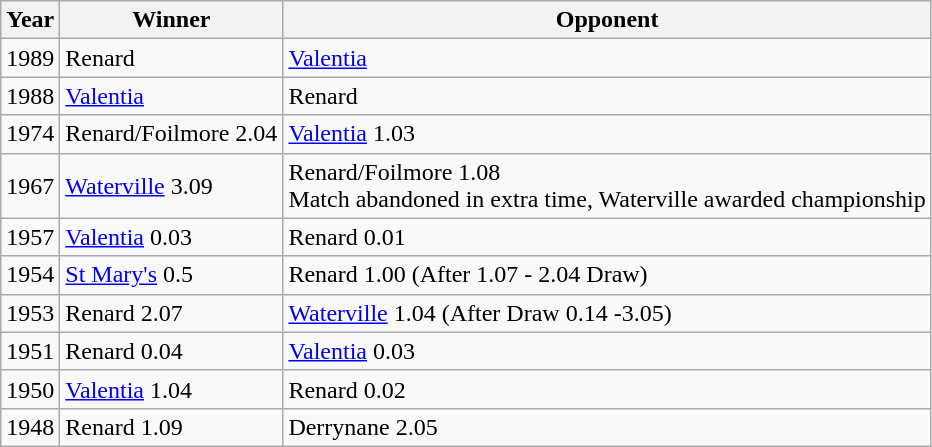<table class="wikitable">
<tr>
<th>Year</th>
<th>Winner</th>
<th>Opponent</th>
</tr>
<tr>
<td>1989</td>
<td>Renard</td>
<td><a href='#'>Valentia</a></td>
</tr>
<tr>
<td>1988</td>
<td><a href='#'>Valentia</a></td>
<td>Renard</td>
</tr>
<tr>
<td>1974</td>
<td>Renard/Foilmore 2.04</td>
<td><a href='#'>Valentia</a> 1.03</td>
</tr>
<tr>
<td>1967</td>
<td><a href='#'>Waterville</a> 3.09</td>
<td>Renard/Foilmore 1.08<br>Match abandoned in extra time, Waterville awarded championship</td>
</tr>
<tr>
<td>1957</td>
<td><a href='#'>Valentia</a> 0.03</td>
<td>Renard 0.01</td>
</tr>
<tr>
<td>1954</td>
<td><a href='#'>St Mary's</a> 0.5</td>
<td>Renard 1.00 (After 1.07 - 2.04 Draw)</td>
</tr>
<tr>
<td>1953</td>
<td>Renard 2.07</td>
<td><a href='#'>Waterville</a> 1.04 (After Draw 0.14 -3.05)</td>
</tr>
<tr>
<td>1951</td>
<td>Renard 0.04</td>
<td><a href='#'>Valentia</a> 0.03</td>
</tr>
<tr>
<td>1950</td>
<td><a href='#'>Valentia</a> 1.04</td>
<td>Renard 0.02</td>
</tr>
<tr>
<td>1948</td>
<td>Renard 1.09</td>
<td>Derrynane 2.05</td>
</tr>
</table>
